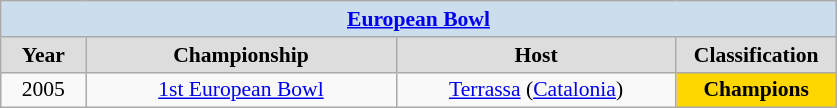<table class="wikitable" style=font-size:90%>
<tr align=center style="background:#ccddee;">
<td colspan=4><strong><a href='#'>European Bowl</a></strong></td>
</tr>
<tr align=center bgcolor="#dddddd">
<td width=50><strong>Year</strong></td>
<td width=200><strong>Championship</strong></td>
<td width=180><strong>Host</strong></td>
<td width=100><strong>Classification</strong></td>
</tr>
<tr align=center>
<td>2005</td>
<td><a href='#'>1st European Bowl</a></td>
<td><a href='#'>Terrassa</a> (<a href='#'>Catalonia</a>)</td>
<td bgcolor="gold" align="center"> <strong>Champions</strong></td>
</tr>
</table>
